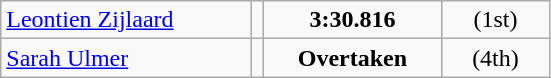<table class="wikitable" style="text-align:center;">
<tr>
<td style="width:10em" align=left><a href='#'>Leontien Zijlaard</a></td>
<td></td>
<td style="width:7em;"><strong>3:30.816</strong></td>
<td style="width:4em;">(1st)</td>
</tr>
<tr>
<td align=left><a href='#'>Sarah Ulmer</a></td>
<td></td>
<td><strong>Overtaken</strong></td>
<td>(4th)</td>
</tr>
</table>
